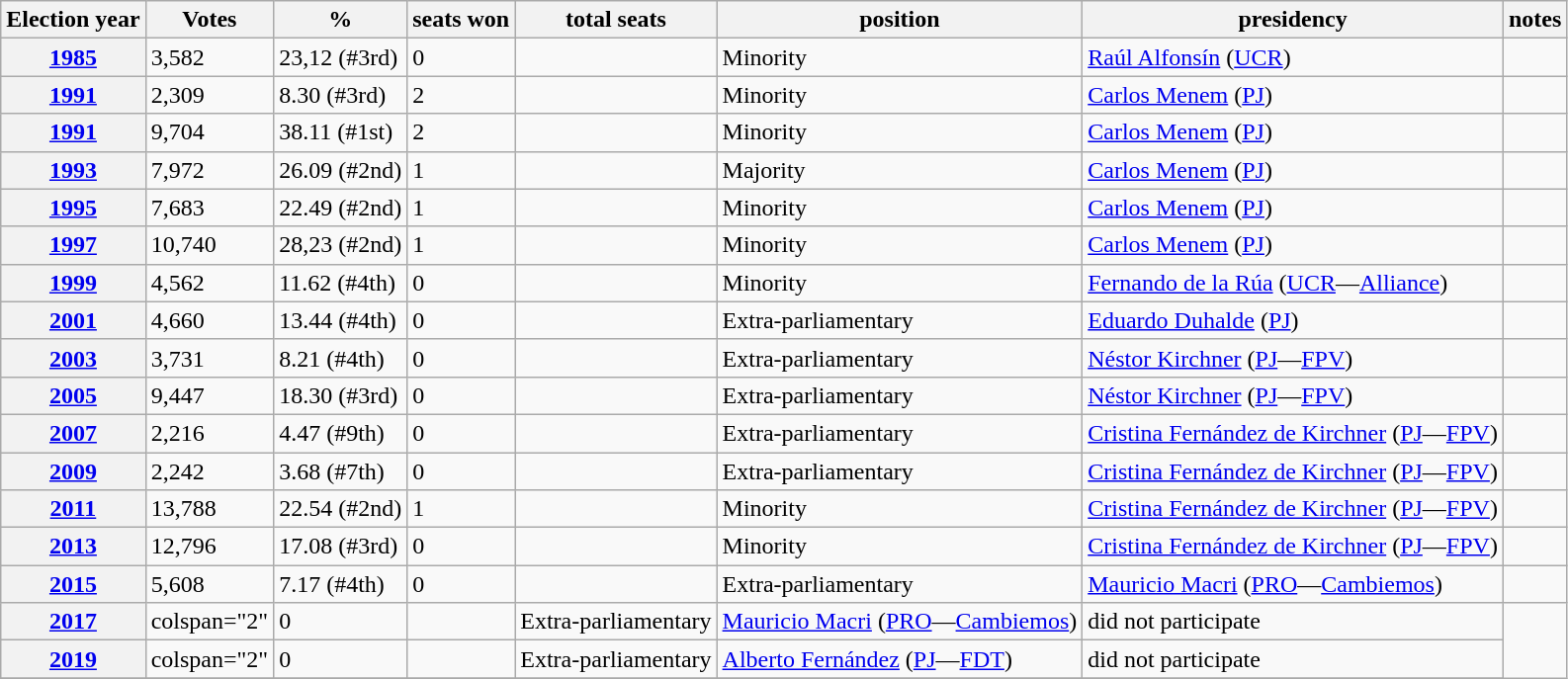<table class="wikitable">
<tr>
<th>Election year</th>
<th>Votes</th>
<th>%</th>
<th>seats won</th>
<th>total seats</th>
<th>position</th>
<th>presidency</th>
<th>notes</th>
</tr>
<tr>
<th><a href='#'>1985</a></th>
<td>3,582</td>
<td>23,12 (#3rd)</td>
<td>0</td>
<td></td>
<td>Minority</td>
<td><a href='#'>Raúl Alfonsín</a> (<a href='#'>UCR</a>)</td>
<td></td>
</tr>
<tr>
<th><a href='#'>1991</a></th>
<td>2,309</td>
<td>8.30 (#3rd)</td>
<td>2</td>
<td></td>
<td>Minority</td>
<td><a href='#'>Carlos Menem</a> (<a href='#'>PJ</a>)</td>
<td></td>
</tr>
<tr>
<th><a href='#'>1991</a></th>
<td>9,704</td>
<td>38.11 (#1st)</td>
<td>2</td>
<td></td>
<td>Minority</td>
<td><a href='#'>Carlos Menem</a> (<a href='#'>PJ</a>)</td>
<td></td>
</tr>
<tr>
<th><a href='#'>1993</a></th>
<td>7,972</td>
<td>26.09 (#2nd)</td>
<td>1</td>
<td></td>
<td>Majority</td>
<td><a href='#'>Carlos Menem</a> (<a href='#'>PJ</a>)</td>
<td></td>
</tr>
<tr>
<th><a href='#'>1995</a></th>
<td>7,683</td>
<td>22.49 (#2nd)</td>
<td>1</td>
<td></td>
<td>Minority</td>
<td><a href='#'>Carlos Menem</a> (<a href='#'>PJ</a>)</td>
<td></td>
</tr>
<tr>
<th><a href='#'>1997</a></th>
<td>10,740</td>
<td>28,23 (#2nd)</td>
<td>1</td>
<td></td>
<td>Minority</td>
<td><a href='#'>Carlos Menem</a> (<a href='#'>PJ</a>)</td>
<td></td>
</tr>
<tr>
<th><a href='#'>1999</a></th>
<td>4,562</td>
<td>11.62 (#4th)</td>
<td>0</td>
<td></td>
<td>Minority</td>
<td><a href='#'>Fernando de la Rúa</a> (<a href='#'>UCR</a>—<a href='#'>Alliance</a>)</td>
<td></td>
</tr>
<tr>
<th><a href='#'>2001</a></th>
<td>4,660</td>
<td>13.44 (#4th)</td>
<td>0</td>
<td></td>
<td>Extra-parliamentary</td>
<td><a href='#'>Eduardo Duhalde</a> (<a href='#'>PJ</a>)</td>
<td></td>
</tr>
<tr>
<th><a href='#'>2003</a></th>
<td>3,731</td>
<td>8.21 (#4th)</td>
<td>0</td>
<td></td>
<td>Extra-parliamentary</td>
<td><a href='#'>Néstor Kirchner</a> (<a href='#'>PJ</a>—<a href='#'>FPV</a>)</td>
<td></td>
</tr>
<tr>
<th><a href='#'>2005</a></th>
<td>9,447</td>
<td>18.30 (#3rd)</td>
<td>0</td>
<td></td>
<td>Extra-parliamentary</td>
<td><a href='#'>Néstor Kirchner</a> (<a href='#'>PJ</a>—<a href='#'>FPV</a>)</td>
<td></td>
</tr>
<tr>
<th><a href='#'>2007</a></th>
<td>2,216</td>
<td>4.47 (#9th)</td>
<td>0</td>
<td></td>
<td>Extra-parliamentary</td>
<td><a href='#'>Cristina Fernández de Kirchner</a> (<a href='#'>PJ</a>—<a href='#'>FPV</a>)</td>
<td></td>
</tr>
<tr>
<th><a href='#'>2009</a></th>
<td>2,242</td>
<td>3.68 (#7th)</td>
<td>0</td>
<td></td>
<td>Extra-parliamentary</td>
<td><a href='#'>Cristina Fernández de Kirchner</a> (<a href='#'>PJ</a>—<a href='#'>FPV</a>)</td>
<td></td>
</tr>
<tr>
<th><a href='#'>2011</a></th>
<td>13,788</td>
<td>22.54 (#2nd)</td>
<td>1</td>
<td></td>
<td>Minority</td>
<td><a href='#'>Cristina Fernández de Kirchner</a> (<a href='#'>PJ</a>—<a href='#'>FPV</a>)</td>
<td></td>
</tr>
<tr>
<th><a href='#'>2013</a></th>
<td>12,796</td>
<td>17.08 (#3rd)</td>
<td>0</td>
<td></td>
<td>Minority</td>
<td><a href='#'>Cristina Fernández de Kirchner</a> (<a href='#'>PJ</a>—<a href='#'>FPV</a>)</td>
<td></td>
</tr>
<tr>
<th><a href='#'>2015</a></th>
<td>5,608</td>
<td>7.17 (#4th)</td>
<td>0</td>
<td></td>
<td>Extra-parliamentary</td>
<td><a href='#'>Mauricio Macri</a> (<a href='#'>PRO</a>—<a href='#'>Cambiemos</a>)</td>
<td></td>
</tr>
<tr>
<th><a href='#'>2017</a></th>
<td>colspan="2" </td>
<td>0</td>
<td></td>
<td>Extra-parliamentary</td>
<td><a href='#'>Mauricio Macri</a> (<a href='#'>PRO</a>—<a href='#'>Cambiemos</a>)</td>
<td>did not participate</td>
</tr>
<tr>
<th><a href='#'>2019</a></th>
<td>colspan="2" </td>
<td>0</td>
<td></td>
<td>Extra-parliamentary</td>
<td><a href='#'>Alberto Fernández</a> (<a href='#'>PJ</a>—<a href='#'>FDT</a>)</td>
<td>did not participate</td>
</tr>
<tr>
</tr>
</table>
